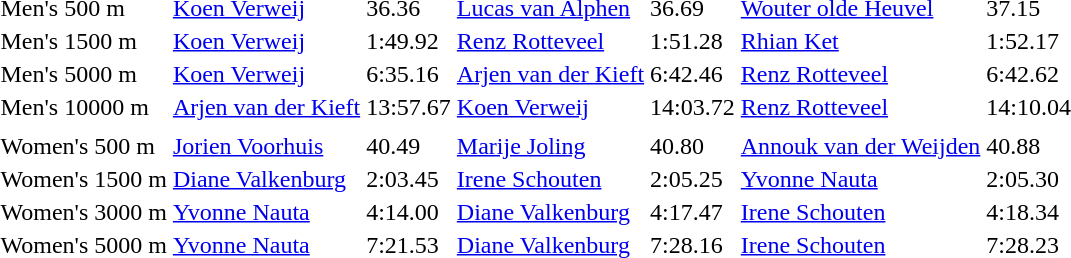<table>
<tr>
<td>Men's 500 m</td>
<td><a href='#'>Koen Verweij</a></td>
<td>36.36</td>
<td><a href='#'>Lucas van Alphen</a></td>
<td>36.69</td>
<td><a href='#'>Wouter olde Heuvel</a></td>
<td>37.15</td>
</tr>
<tr>
<td>Men's 1500 m</td>
<td><a href='#'>Koen Verweij</a></td>
<td>1:49.92</td>
<td><a href='#'>Renz Rotteveel</a></td>
<td>1:51.28</td>
<td><a href='#'>Rhian Ket</a></td>
<td>1:52.17</td>
</tr>
<tr>
<td>Men's 5000 m</td>
<td><a href='#'>Koen Verweij</a></td>
<td>6:35.16</td>
<td><a href='#'>Arjen van der Kieft</a></td>
<td>6:42.46</td>
<td><a href='#'>Renz Rotteveel</a></td>
<td>6:42.62</td>
</tr>
<tr>
<td>Men's 10000 m</td>
<td><a href='#'>Arjen van der Kieft</a></td>
<td>13:57.67</td>
<td><a href='#'>Koen Verweij</a></td>
<td>14:03.72</td>
<td><a href='#'>Renz Rotteveel</a></td>
<td>14:10.04</td>
</tr>
<tr>
<td colspan=7></td>
</tr>
<tr>
<td>Women's 500 m</td>
<td><a href='#'>Jorien Voorhuis</a></td>
<td>40.49</td>
<td><a href='#'>Marije Joling</a></td>
<td>40.80</td>
<td><a href='#'>Annouk van der Weijden</a></td>
<td>40.88</td>
</tr>
<tr>
<td>Women's 1500 m</td>
<td><a href='#'>Diane Valkenburg</a></td>
<td>2:03.45</td>
<td><a href='#'>Irene Schouten</a></td>
<td>2:05.25</td>
<td><a href='#'>Yvonne Nauta</a></td>
<td>2:05.30</td>
</tr>
<tr>
<td>Women's 3000 m</td>
<td><a href='#'>Yvonne Nauta</a></td>
<td>4:14.00</td>
<td><a href='#'>Diane Valkenburg</a></td>
<td>4:17.47</td>
<td><a href='#'>Irene Schouten</a></td>
<td>4:18.34</td>
</tr>
<tr>
<td>Women's 5000 m</td>
<td><a href='#'>Yvonne Nauta</a></td>
<td>7:21.53</td>
<td><a href='#'>Diane Valkenburg</a></td>
<td>7:28.16</td>
<td><a href='#'>Irene Schouten</a></td>
<td>7:28.23</td>
</tr>
</table>
